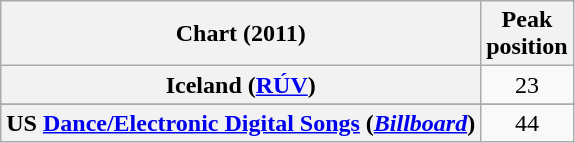<table class="wikitable sortable plainrowheaders">
<tr>
<th scope="col">Chart (2011)</th>
<th scope="col">Peak<br>position</th>
</tr>
<tr>
<th scope="row">Iceland (<a href='#'>RÚV</a>)</th>
<td style="text-align:center;">23</td>
</tr>
<tr>
</tr>
<tr>
<th scope="row">US <a href='#'>Dance/Electronic Digital Songs</a> (<em><a href='#'>Billboard</a></em>)</th>
<td style="text-align:center;">44</td>
</tr>
</table>
